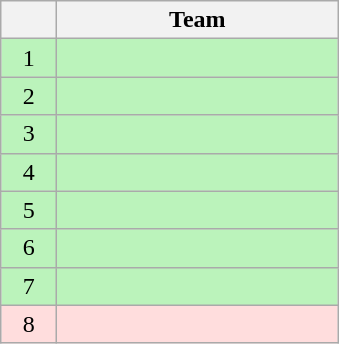<table class="wikitable" style="text-align: center; font-size: 100%;">
<tr>
<th width="30"></th>
<th width="180">Team</th>
</tr>
<tr style="background-color: #bbf3bb;">
<td>1</td>
<td align=left></td>
</tr>
<tr style="background-color: #bbf3bb;">
<td>2</td>
<td align=left></td>
</tr>
<tr style="background-color: #bbf3bb;">
<td>3</td>
<td align=left></td>
</tr>
<tr style="background-color: #bbf3bb;">
<td>4</td>
<td align=left></td>
</tr>
<tr style="background-color: #bbf3bb;">
<td>5</td>
<td align=left></td>
</tr>
<tr style="background-color: #bbf3bb;">
<td>6</td>
<td align=left></td>
</tr>
<tr style="background-color: #bbf3bb;">
<td>7</td>
<td align=left></td>
</tr>
<tr style="background-color: #ffdddd;">
<td>8</td>
<td align=left></td>
</tr>
</table>
